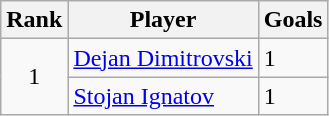<table class="wikitable">
<tr>
<th>Rank</th>
<th>Player</th>
<th>Goals</th>
</tr>
<tr>
<td align=center rowspan=2>1</td>
<td><a href='#'>Dejan Dimitrovski</a></td>
<td>1</td>
</tr>
<tr>
<td><a href='#'>Stojan Ignatov</a></td>
<td>1</td>
</tr>
</table>
